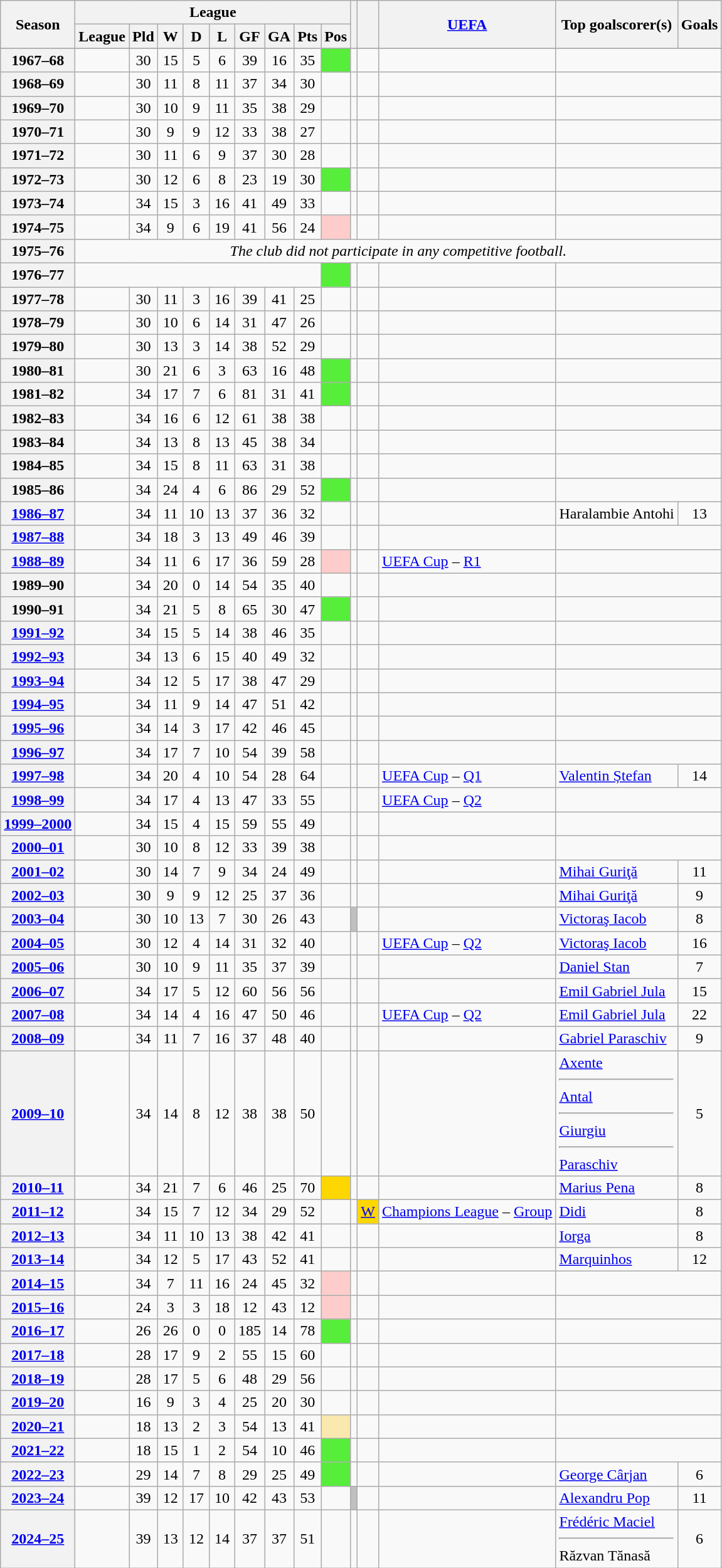<table class="wikitable sortable" style="text-align: center">
<tr>
<th rowspan="2" scope="col">Season</th>
<th colspan="9">League</th>
<th rowspan="2" scope="col"></th>
<th rowspan="2" scope="col"></th>
<th rowspan="2" scope="col"><a href='#'>UEFA</a></th>
<th rowspan="2" scope="col">Top goalscorer(s)</th>
<th rowspan="2" scope="col" data-sort-value="number">Goals</th>
</tr>
<tr>
<th scope="col">League</th>
<th width="20" scope="col" data-sort-type="number">Pld</th>
<th width="20" scope="col" data-sort-type="number">W</th>
<th width="20" scope="col" data-sort-type="number">D</th>
<th width="20" scope="col" data-sort-type="number">L</th>
<th width="20" scope="col" data-sort-type="number">GF</th>
<th width="20" scope="col" data-sort-type="number">GA</th>
<th width="20" scope="col" data-sort-type="number">Pts</th>
<th scope="col" data-sort-type="text">Pos</th>
</tr>
<tr class="unsortable">
</tr>
<tr>
<th scope="row">1967–68</th>
<td></td>
<td>30</td>
<td>15</td>
<td>5</td>
<td>6</td>
<td>39</td>
<td>16</td>
<td>35</td>
<td bgcolor=#56ee3a></td>
<td align=left></td>
<td></td>
<td></td>
<td colspan="2"></td>
</tr>
<tr>
<th scope="row">1968–69</th>
<td></td>
<td>30</td>
<td>11</td>
<td>8</td>
<td>11</td>
<td>37</td>
<td>34</td>
<td>30</td>
<td></td>
<td align=left></td>
<td></td>
<td></td>
<td colspan="2"></td>
</tr>
<tr>
<th scope="row">1969–70</th>
<td></td>
<td>30</td>
<td>10</td>
<td>9</td>
<td>11</td>
<td>35</td>
<td>38</td>
<td>29</td>
<td></td>
<td align=left></td>
<td></td>
<td></td>
<td colspan="2"></td>
</tr>
<tr>
<th scope="row">1970–71</th>
<td></td>
<td>30</td>
<td>9</td>
<td>9</td>
<td>12</td>
<td>33</td>
<td>38</td>
<td>27</td>
<td></td>
<td align=left></td>
<td></td>
<td></td>
<td colspan="2"></td>
</tr>
<tr>
<th scope="row">1971–72</th>
<td></td>
<td>30</td>
<td>11</td>
<td>6</td>
<td>9</td>
<td>37</td>
<td>30</td>
<td>28</td>
<td></td>
<td align=left></td>
<td></td>
<td></td>
<td colspan="2"></td>
</tr>
<tr>
<th scope="row">1972–73</th>
<td></td>
<td>30</td>
<td>12</td>
<td>6</td>
<td>8</td>
<td>23</td>
<td>19</td>
<td>30</td>
<td bgcolor=#56ee3a></td>
<td align=left></td>
<td></td>
<td></td>
<td colspan="2"></td>
</tr>
<tr>
<th scope="row">1973–74</th>
<td></td>
<td>34</td>
<td>15</td>
<td>3</td>
<td>16</td>
<td>41</td>
<td>49</td>
<td>33</td>
<td></td>
<td align=left></td>
<td></td>
<td></td>
<td colspan="2"></td>
</tr>
<tr>
<th scope="row">1974–75</th>
<td></td>
<td>34</td>
<td>9</td>
<td>6</td>
<td>19</td>
<td>41</td>
<td>56</td>
<td>24</td>
<td bgcolor=#FFCCCC></td>
<td align=left></td>
<td></td>
<td></td>
<td colspan="2"></td>
</tr>
<tr>
<th scope="row">1975–76</th>
<td colspan=14><em>The club did not participate in any competitive football.</em></td>
</tr>
<tr>
<th scope="row">1976–77</th>
<td colspan=8></td>
<td bgcolor=#56ee3a></td>
<td align=left></td>
<td></td>
<td></td>
<td colspan="2"></td>
</tr>
<tr>
<th scope="row">1977–78</th>
<td></td>
<td>30</td>
<td>11</td>
<td>3</td>
<td>16</td>
<td>39</td>
<td>41</td>
<td>25</td>
<td></td>
<td align=left></td>
<td></td>
<td></td>
<td colspan="2"></td>
</tr>
<tr>
<th scope="row">1978–79</th>
<td></td>
<td>30</td>
<td>10</td>
<td>6</td>
<td>14</td>
<td>31</td>
<td>47</td>
<td>26</td>
<td></td>
<td align=left></td>
<td></td>
<td></td>
<td colspan="2"></td>
</tr>
<tr>
<th scope="row">1979–80</th>
<td></td>
<td>30</td>
<td>13</td>
<td>3</td>
<td>14</td>
<td>38</td>
<td>52</td>
<td>29</td>
<td></td>
<td align=left></td>
<td></td>
<td></td>
<td colspan="2"></td>
</tr>
<tr>
<th scope="row">1980–81</th>
<td></td>
<td>30</td>
<td>21</td>
<td>6</td>
<td>3</td>
<td>63</td>
<td>16</td>
<td>48</td>
<td bgcolor=#56ee3a></td>
<td align=left></td>
<td></td>
<td></td>
<td colspan="2"></td>
</tr>
<tr>
<th scope="row">1981–82</th>
<td></td>
<td>34</td>
<td>17</td>
<td>7</td>
<td>6</td>
<td>81</td>
<td>31</td>
<td>41</td>
<td bgcolor=#56ee3a></td>
<td align=left></td>
<td></td>
<td></td>
<td colspan="2"></td>
</tr>
<tr>
<th scope="row">1982–83</th>
<td></td>
<td>34</td>
<td>16</td>
<td>6</td>
<td>12</td>
<td>61</td>
<td>38</td>
<td>38</td>
<td></td>
<td align=left></td>
<td></td>
<td></td>
<td colspan="2"></td>
</tr>
<tr>
<th scope="row">1983–84</th>
<td></td>
<td>34</td>
<td>13</td>
<td>8</td>
<td>13</td>
<td>45</td>
<td>38</td>
<td>34</td>
<td></td>
<td align=left></td>
<td></td>
<td></td>
<td colspan="2"></td>
</tr>
<tr>
<th scope="row">1984–85</th>
<td></td>
<td>34</td>
<td>15</td>
<td>8</td>
<td>11</td>
<td>63</td>
<td>31</td>
<td>38</td>
<td></td>
<td align=left></td>
<td></td>
<td></td>
<td colspan="2"></td>
</tr>
<tr>
<th scope="row">1985–86</th>
<td></td>
<td>34</td>
<td>24</td>
<td>4</td>
<td>6</td>
<td>86</td>
<td>29</td>
<td>52</td>
<td bgcolor=#56ee3a></td>
<td align=left></td>
<td></td>
<td></td>
<td colspan="2"></td>
</tr>
<tr>
<th scope="row"><a href='#'>1986–87</a></th>
<td></td>
<td>34</td>
<td>11</td>
<td>10</td>
<td>13</td>
<td>37</td>
<td>36</td>
<td>32</td>
<td></td>
<td align=left></td>
<td></td>
<td></td>
<td align=left>Haralambie Antohi</td>
<td>13</td>
</tr>
<tr>
<th scope="row"><a href='#'>1987–88</a></th>
<td></td>
<td>34</td>
<td>18</td>
<td>3</td>
<td>13</td>
<td>49</td>
<td>46</td>
<td>39</td>
<td></td>
<td align=left></td>
<td></td>
<td></td>
<td colspan="2"></td>
</tr>
<tr>
<th scope="row"><a href='#'>1988–89</a></th>
<td></td>
<td>34</td>
<td>11</td>
<td>6</td>
<td>17</td>
<td>36</td>
<td>59</td>
<td>28</td>
<td bgcolor=#FFCCCC></td>
<td align=left></td>
<td></td>
<td align=left><a href='#'>UEFA Cup</a> – <a href='#'>R1</a></td>
<td colspan="2"></td>
</tr>
<tr>
<th scope="row">1989–90</th>
<td></td>
<td>34</td>
<td>20</td>
<td>0</td>
<td>14</td>
<td>54</td>
<td>35</td>
<td>40</td>
<td></td>
<td align=left></td>
<td></td>
<td></td>
<td colspan="2"></td>
</tr>
<tr>
<th scope="row">1990–91</th>
<td></td>
<td>34</td>
<td>21</td>
<td>5</td>
<td>8</td>
<td>65</td>
<td>30</td>
<td>47</td>
<td bgcolor=#56ee3a></td>
<td align=left></td>
<td></td>
<td></td>
<td colspan="2"></td>
</tr>
<tr>
<th scope="row"><a href='#'>1991–92</a></th>
<td></td>
<td>34</td>
<td>15</td>
<td>5</td>
<td>14</td>
<td>38</td>
<td>46</td>
<td>35</td>
<td></td>
<td align=left></td>
<td></td>
<td></td>
<td colspan="2"></td>
</tr>
<tr>
<th scope="row"><a href='#'>1992–93</a></th>
<td></td>
<td>34</td>
<td>13</td>
<td>6</td>
<td>15</td>
<td>40</td>
<td>49</td>
<td>32</td>
<td></td>
<td align=left></td>
<td></td>
<td></td>
<td colspan="2"></td>
</tr>
<tr>
<th scope="row"><a href='#'>1993–94</a></th>
<td></td>
<td>34</td>
<td>12</td>
<td>5</td>
<td>17</td>
<td>38</td>
<td>47</td>
<td>29</td>
<td></td>
<td align=left></td>
<td></td>
<td></td>
<td colspan="2"></td>
</tr>
<tr>
<th scope="row"><a href='#'>1994–95</a></th>
<td></td>
<td>34</td>
<td>11</td>
<td>9</td>
<td>14</td>
<td>47</td>
<td>51</td>
<td>42</td>
<td></td>
<td align=left></td>
<td></td>
<td></td>
<td colspan="2"></td>
</tr>
<tr>
<th scope="row"><a href='#'>1995–96</a></th>
<td></td>
<td>34</td>
<td>14</td>
<td>3</td>
<td>17</td>
<td>42</td>
<td>46</td>
<td>45</td>
<td></td>
<td align=left></td>
<td></td>
<td></td>
<td colspan="2"></td>
</tr>
<tr>
<th scope="row"><a href='#'>1996–97</a></th>
<td></td>
<td>34</td>
<td>17</td>
<td>7</td>
<td>10</td>
<td>54</td>
<td>39</td>
<td>58</td>
<td></td>
<td align=left></td>
<td></td>
<td></td>
<td colspan="2"></td>
</tr>
<tr>
<th scope="row"><a href='#'>1997–98</a></th>
<td></td>
<td>34</td>
<td>20</td>
<td>4</td>
<td>10</td>
<td>54</td>
<td>28</td>
<td>64</td>
<td></td>
<td align=left></td>
<td></td>
<td align=left><a href='#'>UEFA Cup</a> – <a href='#'>Q1</a></td>
<td align=left><a href='#'>Valentin Ștefan</a></td>
<td>14</td>
</tr>
<tr>
<th scope="row"><a href='#'>1998–99</a></th>
<td></td>
<td>34</td>
<td>17</td>
<td>4</td>
<td>13</td>
<td>47</td>
<td>33</td>
<td>55</td>
<td></td>
<td align=left></td>
<td></td>
<td align=left><a href='#'>UEFA Cup</a> – <a href='#'>Q2</a></td>
<td colspan="2"></td>
</tr>
<tr>
<th scope="row"><a href='#'>1999–2000</a></th>
<td></td>
<td>34</td>
<td>15</td>
<td>4</td>
<td>15</td>
<td>59</td>
<td>55</td>
<td>49</td>
<td></td>
<td align=left></td>
<td></td>
<td></td>
<td colspan="2"></td>
</tr>
<tr>
<th scope="row"><a href='#'>2000–01</a></th>
<td></td>
<td>30</td>
<td>10</td>
<td>8</td>
<td>12</td>
<td>33</td>
<td>39</td>
<td>38</td>
<td></td>
<td align=left></td>
<td></td>
<td></td>
<td colspan="2"></td>
</tr>
<tr>
<th scope="row"><a href='#'>2001–02</a></th>
<td></td>
<td>30</td>
<td>14</td>
<td>7</td>
<td>9</td>
<td>34</td>
<td>24</td>
<td>49</td>
<td></td>
<td align=left></td>
<td></td>
<td></td>
<td align=left><a href='#'>Mihai Guriţă</a></td>
<td>11</td>
</tr>
<tr>
<th scope="row"><a href='#'>2002–03</a></th>
<td></td>
<td>30</td>
<td>9</td>
<td>9</td>
<td>12</td>
<td>25</td>
<td>37</td>
<td>36</td>
<td></td>
<td align=left></td>
<td></td>
<td></td>
<td align=left><a href='#'>Mihai Guriţă</a></td>
<td>9</td>
</tr>
<tr>
<th scope="row"><a href='#'>2003–04</a></th>
<td></td>
<td>30</td>
<td>10</td>
<td>13</td>
<td>7</td>
<td>30</td>
<td>26</td>
<td>43</td>
<td></td>
<td style="text-align: left; background-color: silver;"></td>
<td></td>
<td></td>
<td align=left><a href='#'>Victoraş Iacob</a></td>
<td>8</td>
</tr>
<tr>
<th scope="row"><a href='#'>2004–05</a></th>
<td></td>
<td>30</td>
<td>12</td>
<td>4</td>
<td>14</td>
<td>31</td>
<td>32</td>
<td>40</td>
<td></td>
<td align=left></td>
<td></td>
<td align=left><a href='#'>UEFA Cup</a> – <a href='#'>Q2</a></td>
<td align=left><a href='#'>Victoraş Iacob</a></td>
<td>16</td>
</tr>
<tr>
<th scope="row"><a href='#'>2005–06</a></th>
<td></td>
<td>30</td>
<td>10</td>
<td>9</td>
<td>11</td>
<td>35</td>
<td>37</td>
<td>39</td>
<td></td>
<td align=left></td>
<td></td>
<td></td>
<td align=left><a href='#'>Daniel Stan</a></td>
<td>7</td>
</tr>
<tr>
<th scope="row"><a href='#'>2006–07</a></th>
<td></td>
<td>34</td>
<td>17</td>
<td>5</td>
<td>12</td>
<td>60</td>
<td>56</td>
<td>56</td>
<td></td>
<td align=left></td>
<td></td>
<td></td>
<td align=left><a href='#'>Emil Gabriel Jula</a></td>
<td>15</td>
</tr>
<tr>
<th scope="row"><a href='#'>2007–08</a></th>
<td></td>
<td>34</td>
<td>14</td>
<td>4</td>
<td>16</td>
<td>47</td>
<td>50</td>
<td>46</td>
<td></td>
<td align=left></td>
<td></td>
<td align=left><a href='#'>UEFA Cup</a> – <a href='#'>Q2</a></td>
<td align=left><a href='#'>Emil Gabriel Jula</a></td>
<td>22</td>
</tr>
<tr>
<th scope="row"><a href='#'>2008–09</a></th>
<td></td>
<td>34</td>
<td>11</td>
<td>7</td>
<td>16</td>
<td>37</td>
<td>48</td>
<td>40</td>
<td></td>
<td align=left></td>
<td></td>
<td></td>
<td align=left><a href='#'>Gabriel Paraschiv</a></td>
<td>9</td>
</tr>
<tr>
<th scope="row"><a href='#'>2009–10</a></th>
<td></td>
<td>34</td>
<td>14</td>
<td>8</td>
<td>12</td>
<td>38</td>
<td>38</td>
<td>50</td>
<td></td>
<td align=left></td>
<td></td>
<td></td>
<td align=left><a href='#'>Axente</a><hr><a href='#'>Antal</a><hr><a href='#'>Giurgiu</a><hr><a href='#'>Paraschiv</a></td>
<td>5</td>
</tr>
<tr>
<th scope="row"><a href='#'>2010–11</a></th>
<td></td>
<td>34</td>
<td>21</td>
<td>7</td>
<td>6</td>
<td>46</td>
<td>25</td>
<td>70</td>
<td bgcolor=gold></td>
<td align=left></td>
<td></td>
<td></td>
<td align=left><a href='#'>Marius Pena</a></td>
<td>8</td>
</tr>
<tr>
<th scope="row"><a href='#'>2011–12</a></th>
<td></td>
<td>34</td>
<td>15</td>
<td>7</td>
<td>12</td>
<td>34</td>
<td>29</td>
<td>52</td>
<td></td>
<td align=left></td>
<td bgcolor=gold><a href='#'>W</a></td>
<td align=left><a href='#'>Champions League</a> – <a href='#'>Group</a></td>
<td align=left><a href='#'>Didi</a></td>
<td>8</td>
</tr>
<tr>
<th scope="row"><a href='#'>2012–13</a></th>
<td></td>
<td>34</td>
<td>11</td>
<td>10</td>
<td>13</td>
<td>38</td>
<td>42</td>
<td>41</td>
<td></td>
<td align=left></td>
<td></td>
<td></td>
<td align=left><a href='#'>Iorga</a></td>
<td>8</td>
</tr>
<tr>
<th scope="row"><a href='#'>2013–14</a></th>
<td></td>
<td>34</td>
<td>12</td>
<td>5</td>
<td>17</td>
<td>43</td>
<td>52</td>
<td>41</td>
<td></td>
<td align=left></td>
<td></td>
<td></td>
<td align=left><a href='#'>Marquinhos</a></td>
<td>12</td>
</tr>
<tr>
<th scope="row"><a href='#'>2014–15</a></th>
<td></td>
<td>34</td>
<td>7</td>
<td>11</td>
<td>16</td>
<td>24</td>
<td>45</td>
<td>32</td>
<td bgcolor=#FFCCCC></td>
<td align=left></td>
<td></td>
<td></td>
<td colspan="2"></td>
</tr>
<tr>
<th scope="row"><a href='#'>2015–16</a></th>
<td></td>
<td>24</td>
<td>3</td>
<td>3</td>
<td>18</td>
<td>12</td>
<td>43</td>
<td>12</td>
<td bgcolor=#FFCCCC></td>
<td align=left></td>
<td></td>
<td></td>
<td colspan="2"></td>
</tr>
<tr>
<th scope="row"><a href='#'>2016–17</a></th>
<td></td>
<td>26</td>
<td>26</td>
<td>0</td>
<td>0</td>
<td>185</td>
<td>14</td>
<td>78</td>
<td bgcolor=#56ee3a></td>
<td align=left></td>
<td></td>
<td></td>
<td colspan="2"></td>
</tr>
<tr>
<th scope="row"><a href='#'>2017–18</a></th>
<td></td>
<td>28</td>
<td>17</td>
<td>9</td>
<td>2</td>
<td>55</td>
<td>15</td>
<td>60</td>
<td></td>
<td align=left></td>
<td></td>
<td></td>
<td colspan="2"></td>
</tr>
<tr>
<th scope="row"><a href='#'>2018–19</a></th>
<td></td>
<td>28</td>
<td>17</td>
<td>5</td>
<td>6</td>
<td>48</td>
<td>29</td>
<td>56</td>
<td></td>
<td align=left></td>
<td></td>
<td></td>
<td colspan="2"></td>
</tr>
<tr>
<th scope="row"><a href='#'>2019–20</a></th>
<td></td>
<td>16</td>
<td>9</td>
<td>3</td>
<td>4</td>
<td>25</td>
<td>20</td>
<td>30</td>
<td></td>
<td align=left></td>
<td></td>
<td></td>
<td colspan="2"></td>
</tr>
<tr>
<th scope="row"><a href='#'>2020–21</a></th>
<td></td>
<td>18</td>
<td>13</td>
<td>2</td>
<td>3</td>
<td>54</td>
<td>13</td>
<td>41</td>
<td bgcolor=#f9e9ae></td>
<td align=left></td>
<td></td>
<td></td>
<td colspan="2"></td>
</tr>
<tr>
<th scope="row"><a href='#'>2021–22</a></th>
<td></td>
<td>18</td>
<td>15</td>
<td>1</td>
<td>2</td>
<td>54</td>
<td>10</td>
<td>46</td>
<td bgcolor=#56ee3a></td>
<td align=left></td>
<td></td>
<td></td>
<td colspan="2"></td>
</tr>
<tr>
<th scope="row"><a href='#'>2022–23</a></th>
<td></td>
<td>29</td>
<td>14</td>
<td>7</td>
<td>8</td>
<td>29</td>
<td>25</td>
<td>49</td>
<td bgcolor=#56ee3a></td>
<td align=left></td>
<td></td>
<td></td>
<td align=left><a href='#'>George Cârjan</a></td>
<td>6</td>
</tr>
<tr>
<th scope="row"><a href='#'>2023–24</a></th>
<td></td>
<td>39</td>
<td>12</td>
<td>17</td>
<td>10</td>
<td>42</td>
<td>43</td>
<td>53</td>
<td></td>
<td style="text-align: left; background-color: silver;"></td>
<td></td>
<td></td>
<td align=left><a href='#'>Alexandru Pop</a></td>
<td>11</td>
</tr>
<tr>
<th scope="row"><a href='#'>2024–25</a></th>
<td></td>
<td>39</td>
<td>13</td>
<td>12</td>
<td>14</td>
<td>37</td>
<td>37</td>
<td>51</td>
<td></td>
<td align=left></td>
<td></td>
<td></td>
<td align=left><a href='#'>Frédéric Maciel</a><hr>Răzvan Tănasă</td>
<td>6</td>
</tr>
</table>
